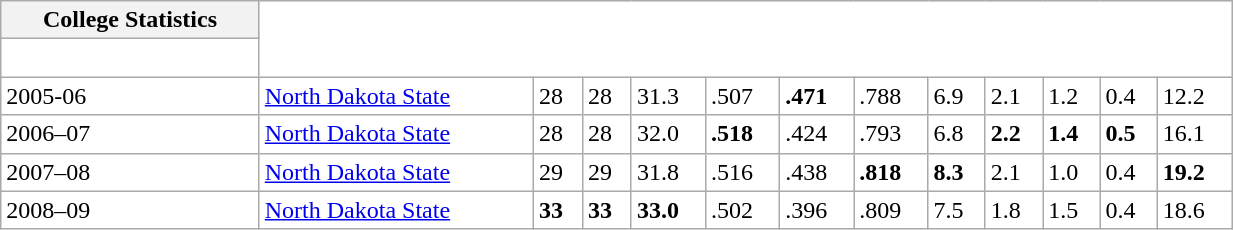<table class="wikitable collapsible" width="65%" style="background:transparent">
<tr>
<th>College Statistics</th>
</tr>
<tr>
<td><br></td>
</tr>
<tr>
<td align="left">2005-06</td>
<td align="left"><a href='#'>North Dakota State</a></td>
<td>28</td>
<td>28</td>
<td>31.3</td>
<td>.507</td>
<td><strong>.471</strong></td>
<td>.788</td>
<td>6.9</td>
<td>2.1</td>
<td>1.2</td>
<td>0.4</td>
<td>12.2</td>
</tr>
<tr>
<td align="left">2006–07</td>
<td align="left"><a href='#'>North Dakota State</a></td>
<td>28</td>
<td>28</td>
<td>32.0</td>
<td><strong>.518</strong></td>
<td>.424</td>
<td>.793</td>
<td>6.8</td>
<td><strong>2.2</strong></td>
<td><strong>1.4</strong></td>
<td><strong>0.5</strong></td>
<td>16.1</td>
</tr>
<tr>
<td align="left">2007–08</td>
<td align="left"><a href='#'>North Dakota State</a></td>
<td>29</td>
<td>29</td>
<td>31.8</td>
<td>.516</td>
<td>.438</td>
<td><strong>.818</strong></td>
<td><strong>8.3</strong></td>
<td>2.1</td>
<td>1.0</td>
<td>0.4</td>
<td><strong>19.2</strong></td>
</tr>
<tr>
<td align="left">2008–09</td>
<td align="left"><a href='#'>North Dakota State</a></td>
<td><strong>33</strong></td>
<td><strong>33</strong></td>
<td><strong>33.0</strong></td>
<td>.502</td>
<td>.396</td>
<td>.809</td>
<td>7.5</td>
<td>1.8</td>
<td>1.5</td>
<td>0.4</td>
<td>18.6<br></td>
</tr>
</table>
